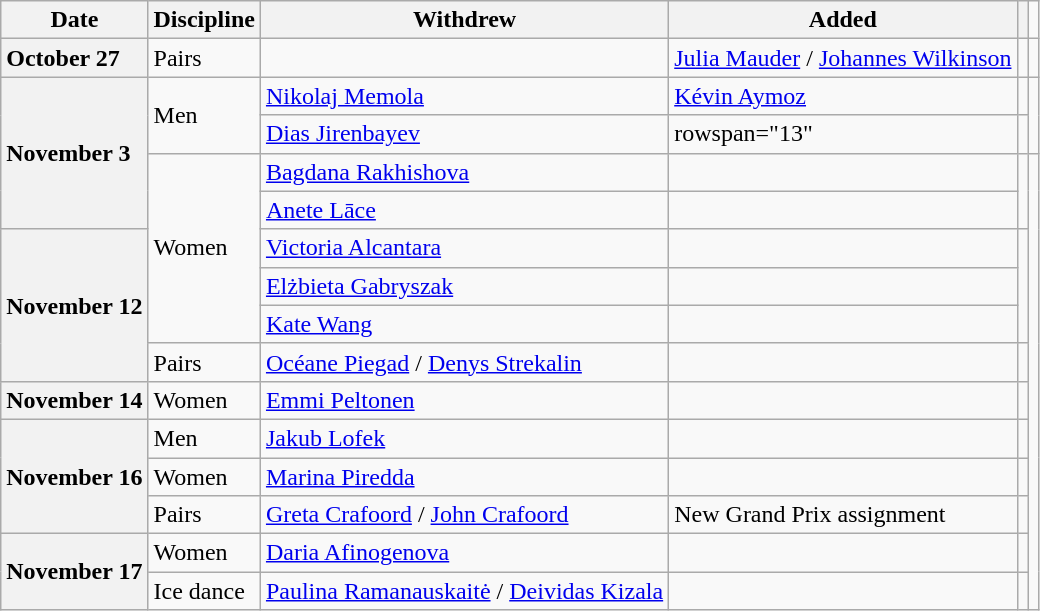<table class="wikitable unsortable" style="text-align:left;">
<tr>
<th scope="col">Date</th>
<th scope="col">Discipline</th>
<th scope="col">Withdrew</th>
<th scope="col">Added</th>
<th scope="col"></th>
</tr>
<tr>
<th scope="row" style="text-align:left">October 27</th>
<td>Pairs</td>
<td></td>
<td> <a href='#'>Julia Mauder</a> / <a href='#'>Johannes Wilkinson</a></td>
<td></td>
<td></td>
</tr>
<tr>
<th scope="row" style="text-align:left" rowspan="4">November 3</th>
<td rowspan="2">Men</td>
<td> <a href='#'>Nikolaj Memola</a></td>
<td> <a href='#'>Kévin Aymoz</a></td>
<td></td>
<td rowspan="2"></td>
</tr>
<tr>
<td> <a href='#'>Dias Jirenbayev</a></td>
<td>rowspan="13" </td>
</tr>
<tr>
<td rowspan="5">Women</td>
<td> <a href='#'>Bagdana Rakhishova</a></td>
<td></td>
<td rowspan="2"></td>
</tr>
<tr>
<td> <a href='#'>Anete Lāce</a></td>
<td></td>
</tr>
<tr>
<th scope="row" style="text-align:left" rowspan="4">November 12</th>
<td> <a href='#'>Victoria Alcantara</a></td>
<td></td>
<td rowspan="3"></td>
</tr>
<tr>
<td> <a href='#'>Elżbieta Gabryszak</a></td>
<td></td>
</tr>
<tr>
<td> <a href='#'>Kate Wang</a></td>
<td></td>
</tr>
<tr>
<td>Pairs</td>
<td> <a href='#'>Océane Piegad</a> / <a href='#'>Denys Strekalin</a></td>
<td></td>
<td></td>
</tr>
<tr>
<th scope="row" style="text-align:left">November 14</th>
<td>Women</td>
<td> <a href='#'>Emmi Peltonen</a></td>
<td></td>
<td></td>
</tr>
<tr>
<th scope="row" style="text-align:left" rowspan="3">November 16</th>
<td>Men</td>
<td> <a href='#'>Jakub Lofek</a></td>
<td></td>
<td></td>
</tr>
<tr>
<td>Women</td>
<td> <a href='#'>Marina Piredda</a></td>
<td></td>
<td></td>
</tr>
<tr>
<td>Pairs</td>
<td> <a href='#'>Greta Crafoord</a> / <a href='#'>John Crafoord</a></td>
<td>New Grand Prix assignment</td>
<td></td>
</tr>
<tr>
<th scope="row" style="text-align:left" rowspan="2">November 17</th>
<td>Women</td>
<td> <a href='#'>Daria Afinogenova</a></td>
<td></td>
<td></td>
</tr>
<tr>
<td>Ice dance</td>
<td> <a href='#'>Paulina Ramanauskaitė</a> / <a href='#'>Deividas Kizala</a></td>
<td></td>
<td></td>
</tr>
</table>
